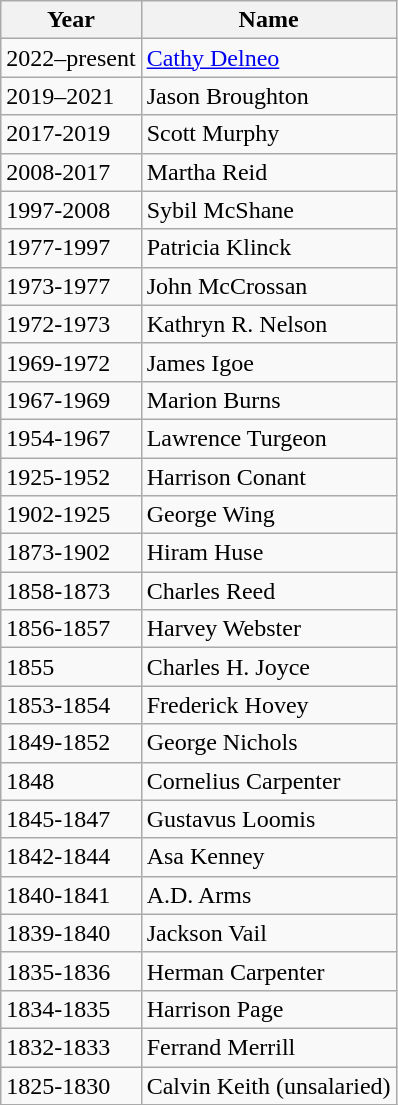<table class="wikitable sortable">
<tr>
<th>Year</th>
<th>Name</th>
</tr>
<tr>
<td>2022–present</td>
<td><a href='#'>Cathy Delneo</a></td>
</tr>
<tr>
<td>2019–2021</td>
<td>Jason Broughton</td>
</tr>
<tr>
<td>2017-2019</td>
<td>Scott Murphy</td>
</tr>
<tr>
<td>2008-2017</td>
<td>Martha Reid</td>
</tr>
<tr>
<td>1997-2008</td>
<td>Sybil McShane</td>
</tr>
<tr>
<td>1977-1997</td>
<td>Patricia Klinck</td>
</tr>
<tr>
<td>1973-1977</td>
<td>John McCrossan</td>
</tr>
<tr>
<td>1972-1973</td>
<td>Kathryn R. Nelson</td>
</tr>
<tr>
<td>1969-1972</td>
<td>James Igoe</td>
</tr>
<tr>
<td>1967-1969</td>
<td>Marion Burns</td>
</tr>
<tr>
<td>1954-1967</td>
<td>Lawrence Turgeon</td>
</tr>
<tr>
<td>1925-1952</td>
<td>Harrison Conant</td>
</tr>
<tr>
<td>1902-1925</td>
<td>George Wing</td>
</tr>
<tr>
<td>1873-1902</td>
<td>Hiram Huse</td>
</tr>
<tr>
<td>1858-1873</td>
<td>Charles Reed</td>
</tr>
<tr>
<td>1856-1857</td>
<td>Harvey Webster</td>
</tr>
<tr>
<td>1855</td>
<td>Charles H. Joyce</td>
</tr>
<tr>
<td>1853-1854</td>
<td>Frederick Hovey</td>
</tr>
<tr>
<td>1849-1852</td>
<td>George Nichols</td>
</tr>
<tr>
<td>1848</td>
<td>Cornelius Carpenter</td>
</tr>
<tr>
<td>1845-1847</td>
<td>Gustavus Loomis</td>
</tr>
<tr>
<td>1842-1844</td>
<td>Asa Kenney</td>
</tr>
<tr>
<td>1840-1841</td>
<td>A.D. Arms</td>
</tr>
<tr>
<td>1839-1840</td>
<td>Jackson Vail</td>
</tr>
<tr>
<td>1835-1836</td>
<td>Herman Carpenter</td>
</tr>
<tr>
<td>1834-1835</td>
<td>Harrison Page</td>
</tr>
<tr>
<td>1832-1833</td>
<td>Ferrand Merrill</td>
</tr>
<tr>
<td>1825-1830</td>
<td>Calvin Keith (unsalaried)</td>
</tr>
<tr>
</tr>
</table>
